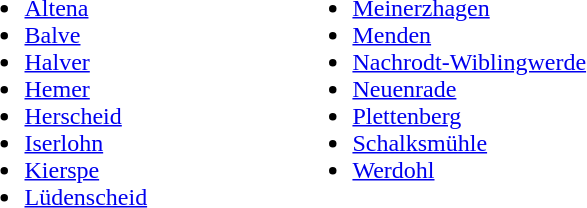<table width=45%>
<tr valign=top>
<td><br><ul><li><a href='#'>Altena</a></li><li><a href='#'>Balve</a></li><li><a href='#'>Halver</a></li><li><a href='#'>Hemer</a></li><li><a href='#'>Herscheid</a></li><li><a href='#'>Iserlohn</a></li><li><a href='#'>Kierspe</a></li><li><a href='#'>Lüdenscheid</a></li></ul></td>
<td><br><ul><li><a href='#'>Meinerzhagen</a></li><li><a href='#'>Menden</a></li><li><a href='#'>Nachrodt-Wiblingwerde</a></li><li><a href='#'>Neuenrade</a></li><li><a href='#'>Plettenberg</a></li><li><a href='#'>Schalksmühle</a></li><li><a href='#'>Werdohl</a></li></ul></td>
</tr>
</table>
